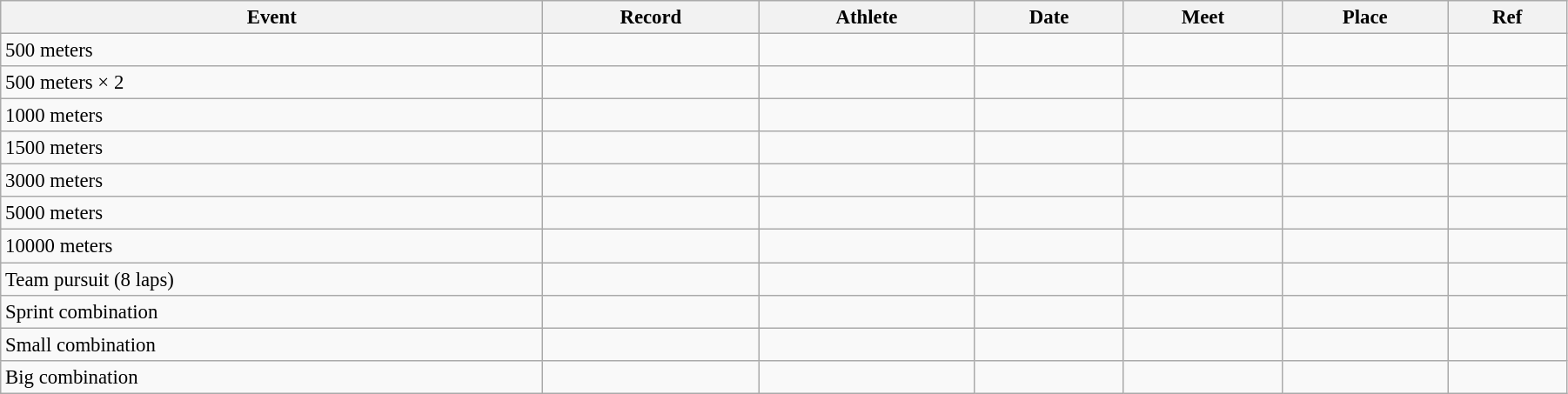<table class="wikitable" style="font-size:95%; width: 95%;">
<tr>
<th>Event</th>
<th>Record</th>
<th>Athlete</th>
<th>Date</th>
<th>Meet</th>
<th>Place</th>
<th>Ref</th>
</tr>
<tr>
<td>500 meters</td>
<td></td>
<td></td>
<td></td>
<td></td>
<td></td>
<td></td>
</tr>
<tr>
<td>500 meters × 2</td>
<td></td>
<td></td>
<td></td>
<td></td>
<td></td>
<td></td>
</tr>
<tr>
<td>1000 meters</td>
<td></td>
<td></td>
<td></td>
<td></td>
<td></td>
<td></td>
</tr>
<tr>
<td>1500 meters</td>
<td></td>
<td></td>
<td></td>
<td></td>
<td></td>
<td></td>
</tr>
<tr>
<td>3000 meters</td>
<td></td>
<td></td>
<td></td>
<td></td>
<td></td>
<td></td>
</tr>
<tr>
<td>5000 meters</td>
<td></td>
<td></td>
<td></td>
<td></td>
<td></td>
<td></td>
</tr>
<tr>
<td>10000 meters</td>
<td></td>
<td></td>
<td></td>
<td></td>
<td></td>
<td></td>
</tr>
<tr>
<td>Team pursuit (8 laps)</td>
<td></td>
<td></td>
<td></td>
<td></td>
<td></td>
<td></td>
</tr>
<tr>
<td>Sprint combination</td>
<td></td>
<td></td>
<td></td>
<td></td>
<td></td>
<td></td>
</tr>
<tr>
<td>Small combination</td>
<td></td>
<td></td>
<td></td>
<td></td>
<td></td>
<td></td>
</tr>
<tr>
<td>Big combination</td>
<td></td>
<td></td>
<td></td>
<td></td>
<td></td>
<td></td>
</tr>
</table>
